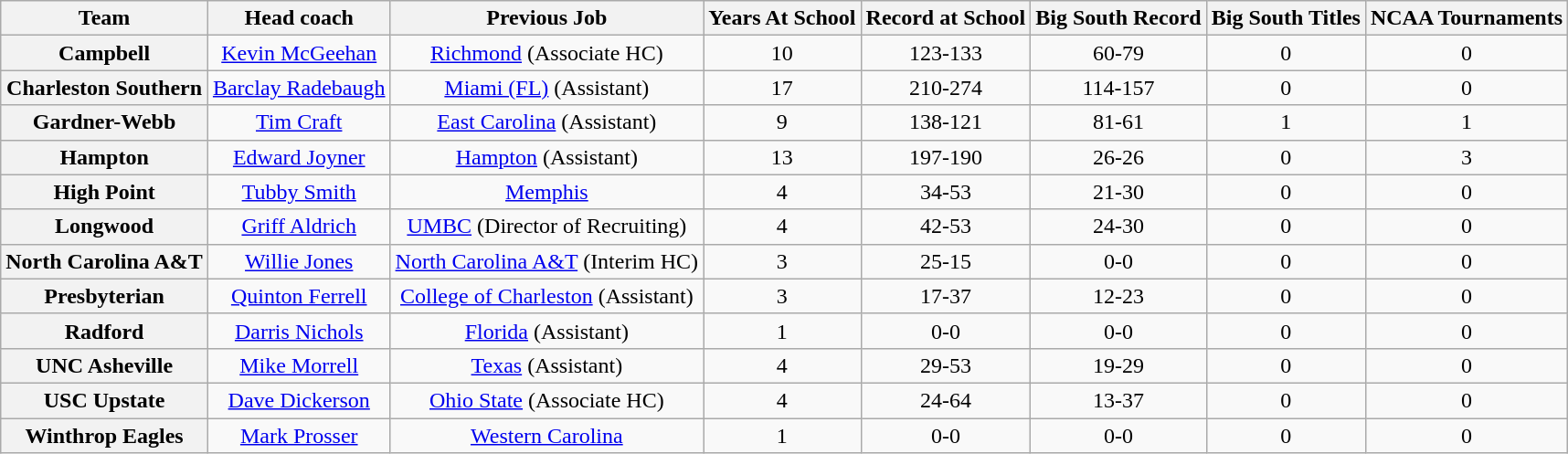<table class="wikitable sortable" style="text-align:center">
<tr>
<th>Team</th>
<th>Head coach</th>
<th>Previous Job</th>
<th>Years At School</th>
<th>Record at School</th>
<th>Big South Record</th>
<th>Big South Titles</th>
<th>NCAA Tournaments</th>
</tr>
<tr>
<th style=>Campbell</th>
<td><a href='#'>Kevin McGeehan</a></td>
<td><a href='#'>Richmond</a> (Associate HC)</td>
<td>10</td>
<td>123-133</td>
<td>60-79</td>
<td>0</td>
<td>0</td>
</tr>
<tr>
<th style=>Charleston Southern</th>
<td><a href='#'>Barclay Radebaugh</a></td>
<td><a href='#'>Miami (FL)</a> (Assistant)</td>
<td>17</td>
<td>210-274</td>
<td>114-157</td>
<td>0</td>
<td>0</td>
</tr>
<tr>
<th style=>Gardner-Webb</th>
<td><a href='#'>Tim Craft</a></td>
<td><a href='#'>East Carolina</a> (Assistant)</td>
<td>9</td>
<td>138-121</td>
<td>81-61</td>
<td>1</td>
<td>1</td>
</tr>
<tr>
<th style=>Hampton</th>
<td><a href='#'>Edward Joyner</a></td>
<td><a href='#'>Hampton</a> (Assistant)</td>
<td>13</td>
<td>197-190</td>
<td>26-26</td>
<td>0</td>
<td>3</td>
</tr>
<tr>
<th style=>High Point</th>
<td><a href='#'>Tubby Smith</a></td>
<td><a href='#'>Memphis</a></td>
<td>4</td>
<td>34-53</td>
<td>21-30</td>
<td>0</td>
<td>0</td>
</tr>
<tr>
<th style=>Longwood</th>
<td><a href='#'>Griff Aldrich</a></td>
<td><a href='#'>UMBC</a> (Director of Recruiting)</td>
<td>4</td>
<td>42-53</td>
<td>24-30</td>
<td>0</td>
<td>0</td>
</tr>
<tr>
<th style=>North Carolina A&T</th>
<td><a href='#'>Willie Jones</a></td>
<td><a href='#'>North Carolina A&T</a> (Interim HC)</td>
<td>3</td>
<td>25-15</td>
<td>0-0</td>
<td>0</td>
<td>0</td>
</tr>
<tr>
<th style=>Presbyterian</th>
<td><a href='#'>Quinton Ferrell</a></td>
<td><a href='#'>College of Charleston</a> (Assistant)</td>
<td>3</td>
<td>17-37</td>
<td>12-23</td>
<td>0</td>
<td>0</td>
</tr>
<tr>
<th style=>Radford</th>
<td><a href='#'>Darris Nichols</a></td>
<td><a href='#'>Florida</a> (Assistant)</td>
<td>1</td>
<td>0-0</td>
<td>0-0</td>
<td>0</td>
<td>0</td>
</tr>
<tr>
<th style=>UNC Asheville</th>
<td><a href='#'>Mike Morrell</a></td>
<td><a href='#'>Texas</a> (Assistant)</td>
<td>4</td>
<td>29-53</td>
<td>19-29</td>
<td>0</td>
<td>0</td>
</tr>
<tr>
<th style=>USC Upstate</th>
<td><a href='#'>Dave Dickerson</a></td>
<td><a href='#'>Ohio State</a> (Associate HC)</td>
<td>4</td>
<td>24-64</td>
<td>13-37</td>
<td>0</td>
<td>0</td>
</tr>
<tr>
<th style=>Winthrop Eagles</th>
<td><a href='#'>Mark Prosser</a></td>
<td><a href='#'>Western Carolina</a></td>
<td>1</td>
<td>0-0</td>
<td>0-0</td>
<td>0</td>
<td>0</td>
</tr>
</table>
